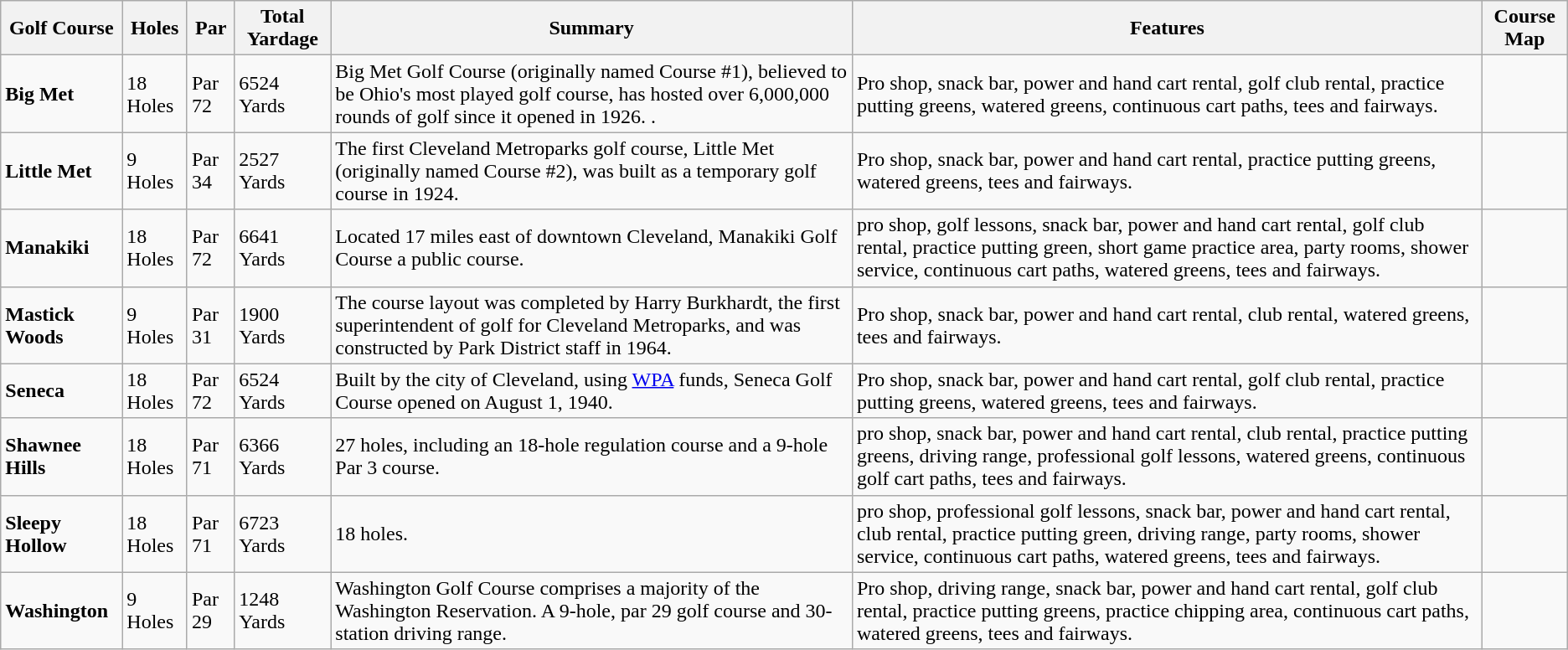<table class=wikitable>
<tr>
<th>Golf Course</th>
<th>Holes</th>
<th>Par</th>
<th>Total Yardage</th>
<th>Summary</th>
<th>Features</th>
<th>Course Map</th>
</tr>
<tr>
<td><strong>Big Met</strong></td>
<td>18 Holes</td>
<td>Par 72</td>
<td>6524 Yards</td>
<td>Big Met Golf Course (originally named Course #1), believed to be Ohio's most played golf course, has hosted over 6,000,000 rounds of golf since it opened in 1926. .</td>
<td>Pro shop, snack bar, power and hand cart rental, golf club rental, practice putting greens, watered greens, continuous cart paths, tees and fairways.</td>
<td></td>
</tr>
<tr>
<td><strong>Little Met</strong></td>
<td>9 Holes</td>
<td>Par 34</td>
<td>2527 Yards</td>
<td>The first Cleveland Metroparks golf course, Little Met (originally named Course #2), was built as a temporary golf course in 1924.</td>
<td>Pro shop, snack bar, power and hand cart rental, practice putting greens, watered greens, tees and fairways.</td>
<td></td>
</tr>
<tr>
<td><strong>Manakiki</strong></td>
<td>18 Holes</td>
<td>Par 72</td>
<td>6641 Yards</td>
<td>Located 17 miles east of downtown Cleveland, Manakiki Golf Course a public course.</td>
<td>pro shop, golf lessons, snack bar, power and hand cart rental, golf club rental, practice putting green, short game practice area, party rooms, shower service, continuous cart paths, watered greens, tees and fairways.</td>
<td></td>
</tr>
<tr>
<td><strong>Mastick Woods</strong></td>
<td>9 Holes</td>
<td>Par 31</td>
<td>1900 Yards</td>
<td>The course layout was completed by Harry Burkhardt, the first superintendent of golf for Cleveland Metroparks, and was constructed by Park District staff in 1964.</td>
<td>Pro shop, snack bar, power and hand cart rental, club rental, watered greens, tees and fairways.</td>
<td></td>
</tr>
<tr>
<td><strong>Seneca</strong></td>
<td>18 Holes</td>
<td>Par 72</td>
<td>6524 Yards</td>
<td>Built by the city of Cleveland, using <a href='#'>WPA</a> funds, Seneca Golf Course opened on August 1, 1940.</td>
<td>Pro shop, snack bar, power and hand cart rental, golf club rental, practice putting greens, watered greens, tees and fairways.</td>
<td></td>
</tr>
<tr>
<td><strong>Shawnee Hills</strong></td>
<td>18 Holes</td>
<td>Par 71</td>
<td>6366 Yards</td>
<td>27 holes, including an 18-hole regulation course and a 9-hole Par 3 course.</td>
<td>pro shop, snack bar, power and hand cart rental, club rental, practice putting greens, driving range, professional golf lessons, watered greens, continuous golf cart paths, tees and fairways.</td>
<td></td>
</tr>
<tr>
<td><strong>Sleepy Hollow</strong></td>
<td>18 Holes</td>
<td>Par 71</td>
<td>6723 Yards</td>
<td>18 holes.</td>
<td>pro shop, professional golf lessons, snack bar, power and hand cart rental, club rental, practice putting green, driving range, party rooms, shower service, continuous cart paths, watered greens, tees and fairways.</td>
<td></td>
</tr>
<tr>
<td><strong>Washington</strong></td>
<td>9 Holes</td>
<td>Par 29</td>
<td>1248 Yards</td>
<td>Washington Golf Course comprises a majority of the Washington Reservation. A 9-hole, par 29 golf course and 30-station driving range.</td>
<td>Pro shop, driving range, snack bar, power and hand cart rental, golf club rental, practice putting greens, practice chipping area, continuous cart paths, watered greens, tees and fairways.</td>
<td></td>
</tr>
</table>
